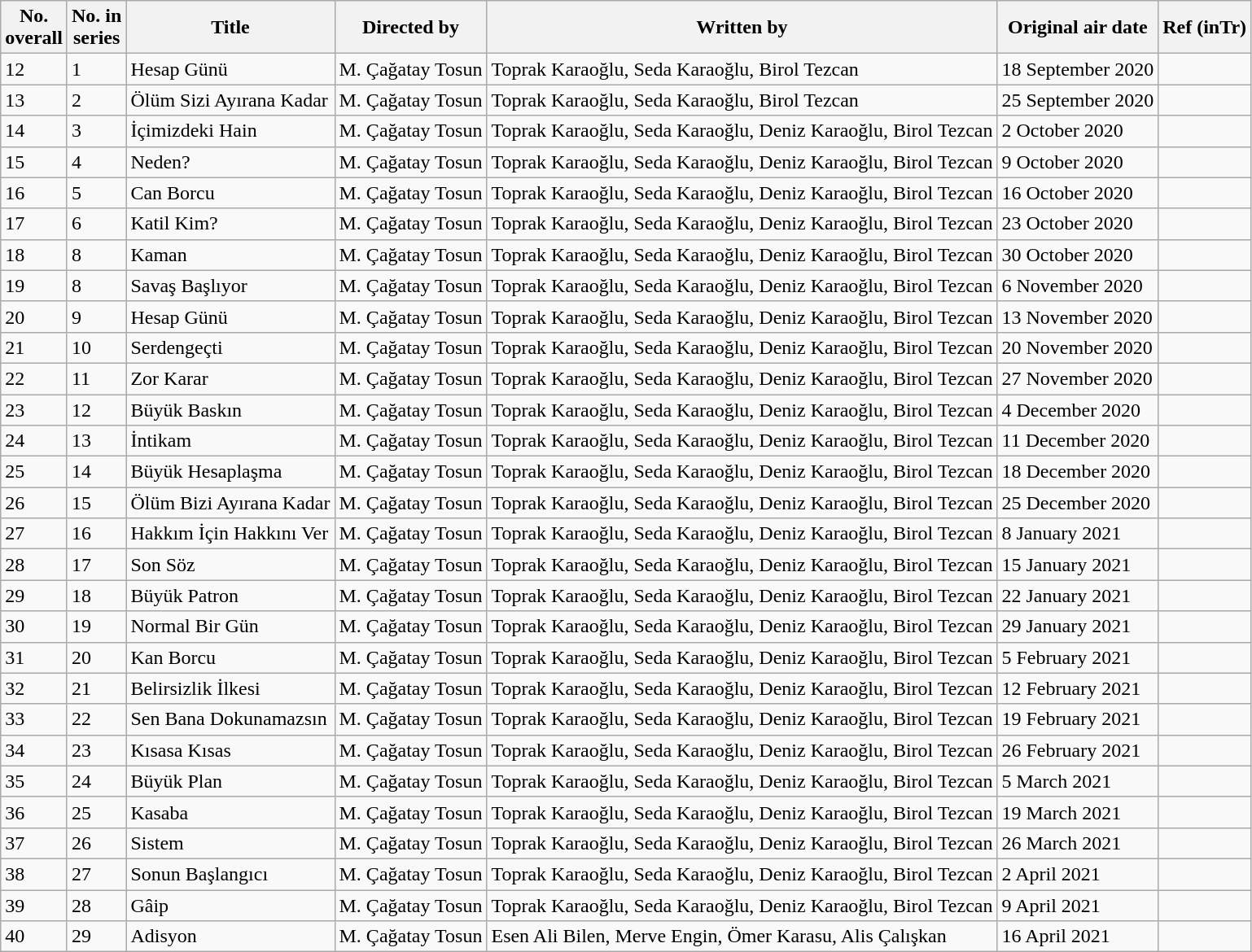<table class="wikitable">
<tr>
<th><abbr>No.</abbr><br>overall</th>
<th><abbr>No.</abbr> in<br>series</th>
<th>Title</th>
<th>Directed by</th>
<th>Written by</th>
<th>Original air date</th>
<th>Ref (inTr)</th>
</tr>
<tr>
<td>12</td>
<td>1</td>
<td>Hesap Günü</td>
<td>M. Çağatay Tosun</td>
<td>Toprak Karaoğlu, Seda Karaoğlu, Birol Tezcan</td>
<td>18 September 2020</td>
<td></td>
</tr>
<tr>
<td>13</td>
<td>2</td>
<td>Ölüm Sizi Ayırana Kadar</td>
<td>M. Çağatay Tosun</td>
<td>Toprak Karaoğlu, Seda Karaoğlu, Birol Tezcan</td>
<td>25  September 2020</td>
<td></td>
</tr>
<tr>
<td>14</td>
<td>3</td>
<td>İçimizdeki Hain</td>
<td>M. Çağatay Tosun</td>
<td>Toprak Karaoğlu, Seda Karaoğlu, Deniz Karaoğlu, Birol Tezcan</td>
<td>2 October 2020</td>
<td></td>
</tr>
<tr>
<td>15</td>
<td>4</td>
<td>Neden?</td>
<td>M. Çağatay Tosun</td>
<td>Toprak Karaoğlu, Seda Karaoğlu, Deniz Karaoğlu, Birol Tezcan</td>
<td>9 October 2020</td>
<td></td>
</tr>
<tr>
<td>16</td>
<td>5</td>
<td>Can Borcu</td>
<td>M. Çağatay Tosun</td>
<td>Toprak Karaoğlu, Seda Karaoğlu, Deniz Karaoğlu, Birol Tezcan</td>
<td>16 October 2020</td>
<td></td>
</tr>
<tr>
<td>17</td>
<td>6</td>
<td>Katil Kim?</td>
<td>M. Çağatay Tosun</td>
<td>Toprak Karaoğlu, Seda Karaoğlu, Deniz Karaoğlu, Birol Tezcan</td>
<td>23 October 2020</td>
<td></td>
</tr>
<tr>
<td>18</td>
<td>8</td>
<td>Kaman</td>
<td>M. Çağatay Tosun</td>
<td>Toprak Karaoğlu, Seda Karaoğlu, Deniz Karaoğlu, Birol Tezcan</td>
<td>30 October 2020</td>
<td></td>
</tr>
<tr>
<td>19</td>
<td>8</td>
<td>Savaş Başlıyor</td>
<td>M. Çağatay Tosun</td>
<td>Toprak Karaoğlu, Seda Karaoğlu, Deniz Karaoğlu, Birol Tezcan</td>
<td>6 November 2020</td>
<td></td>
</tr>
<tr>
<td>20</td>
<td>9</td>
<td>Hesap Günü</td>
<td>M. Çağatay Tosun</td>
<td>Toprak Karaoğlu, Seda Karaoğlu, Deniz Karaoğlu, Birol Tezcan</td>
<td>13 November 2020</td>
<td></td>
</tr>
<tr>
<td>21</td>
<td>10</td>
<td>Serdengeçti</td>
<td>M. Çağatay Tosun</td>
<td>Toprak Karaoğlu, Seda Karaoğlu, Deniz Karaoğlu, Birol Tezcan</td>
<td>20 November 2020</td>
<td></td>
</tr>
<tr>
<td>22</td>
<td>11</td>
<td>Zor Karar</td>
<td>M. Çağatay Tosun</td>
<td>Toprak Karaoğlu, Seda Karaoğlu, Deniz Karaoğlu, Birol Tezcan</td>
<td>27 November 2020</td>
<td></td>
</tr>
<tr>
<td>23</td>
<td>12</td>
<td>Büyük Baskın</td>
<td>M. Çağatay Tosun</td>
<td>Toprak Karaoğlu, Seda Karaoğlu, Deniz Karaoğlu, Birol Tezcan</td>
<td>4 December 2020</td>
<td></td>
</tr>
<tr>
<td>24</td>
<td>13</td>
<td>İntikam</td>
<td>M. Çağatay Tosun</td>
<td>Toprak Karaoğlu, Seda Karaoğlu, Deniz Karaoğlu, Birol Tezcan</td>
<td>11 December 2020</td>
<td></td>
</tr>
<tr>
<td>25</td>
<td>14</td>
<td>Büyük Hesaplaşma</td>
<td>M. Çağatay Tosun</td>
<td>Toprak Karaoğlu, Seda Karaoğlu, Deniz Karaoğlu, Birol Tezcan</td>
<td>18 December 2020</td>
<td></td>
</tr>
<tr>
<td>26</td>
<td>15</td>
<td>Ölüm Bizi Ayırana Kadar</td>
<td>M. Çağatay Tosun</td>
<td>Toprak Karaoğlu, Seda Karaoğlu, Deniz Karaoğlu, Birol Tezcan</td>
<td>25 December 2020</td>
<td></td>
</tr>
<tr>
<td>27</td>
<td>16</td>
<td>Hakkım İçin Hakkını Ver</td>
<td>M. Çağatay Tosun</td>
<td>Toprak Karaoğlu, Seda Karaoğlu, Deniz Karaoğlu, Birol Tezcan</td>
<td>8 January 2021</td>
<td></td>
</tr>
<tr>
<td>28</td>
<td>17</td>
<td>Son Söz</td>
<td>M. Çağatay Tosun</td>
<td>Toprak Karaoğlu, Seda Karaoğlu, Deniz Karaoğlu, Birol Tezcan</td>
<td>15 January 2021</td>
<td></td>
</tr>
<tr>
<td>29</td>
<td>18</td>
<td>Büyük Patron</td>
<td>M. Çağatay Tosun</td>
<td>Toprak Karaoğlu, Seda Karaoğlu, Deniz Karaoğlu, Birol Tezcan</td>
<td>22 January 2021</td>
<td></td>
</tr>
<tr>
<td>30</td>
<td>19</td>
<td>Normal Bir Gün</td>
<td>M. Çağatay Tosun</td>
<td>Toprak Karaoğlu, Seda Karaoğlu, Deniz Karaoğlu, Birol Tezcan</td>
<td>29 January 2021</td>
<td></td>
</tr>
<tr>
<td>31</td>
<td>20</td>
<td>Kan Borcu</td>
<td>M. Çağatay Tosun</td>
<td>Toprak Karaoğlu, Seda Karaoğlu, Deniz Karaoğlu, Birol Tezcan</td>
<td>5 February 2021</td>
<td></td>
</tr>
<tr>
<td>32</td>
<td>21</td>
<td>Belirsizlik İlkesi</td>
<td>M. Çağatay Tosun</td>
<td>Toprak Karaoğlu, Seda Karaoğlu, Deniz Karaoğlu, Birol Tezcan</td>
<td>12 February 2021</td>
<td></td>
</tr>
<tr>
<td>33</td>
<td>22</td>
<td>Sen Bana Dokunamazsın</td>
<td>M. Çağatay Tosun</td>
<td>Toprak Karaoğlu, Seda Karaoğlu, Deniz Karaoğlu, Birol Tezcan</td>
<td>19 February 2021</td>
<td></td>
</tr>
<tr>
<td>34</td>
<td>23</td>
<td>Kısasa Kısas</td>
<td>M. Çağatay Tosun</td>
<td>Toprak Karaoğlu, Seda Karaoğlu, Deniz Karaoğlu, Birol Tezcan</td>
<td>26 February 2021</td>
<td></td>
</tr>
<tr>
<td>35</td>
<td>24</td>
<td>Büyük Plan</td>
<td>M. Çağatay Tosun</td>
<td>Toprak Karaoğlu, Seda Karaoğlu, Deniz Karaoğlu, Birol Tezcan</td>
<td>5 March 2021</td>
<td></td>
</tr>
<tr>
<td>36</td>
<td>25</td>
<td>Kasaba</td>
<td>M. Çağatay Tosun</td>
<td>Toprak Karaoğlu, Seda Karaoğlu, Deniz Karaoğlu, Birol Tezcan</td>
<td>19 March 2021</td>
<td></td>
</tr>
<tr>
<td>37</td>
<td>26</td>
<td>Sistem</td>
<td>M. Çağatay Tosun</td>
<td>Toprak Karaoğlu, Seda Karaoğlu, Deniz Karaoğlu, Birol Tezcan</td>
<td>26 March 2021</td>
<td></td>
</tr>
<tr>
<td>38</td>
<td>27</td>
<td>Sonun Başlangıcı</td>
<td>M. Çağatay Tosun</td>
<td>Toprak Karaoğlu, Seda Karaoğlu, Deniz Karaoğlu, Birol Tezcan</td>
<td>2 April 2021</td>
<td></td>
</tr>
<tr>
<td>39</td>
<td>28</td>
<td>Gâip</td>
<td>M. Çağatay Tosun</td>
<td>Toprak Karaoğlu, Seda Karaoğlu, Deniz Karaoğlu, Birol Tezcan</td>
<td>9 April 2021</td>
<td></td>
</tr>
<tr>
<td>40</td>
<td>29</td>
<td>Adisyon</td>
<td>M. Çağatay Tosun</td>
<td>Esen Ali Bilen, Merve Engin, Ömer Karasu, Alis Çalışkan</td>
<td>16 April 2021</td>
<td></td>
</tr>
</table>
